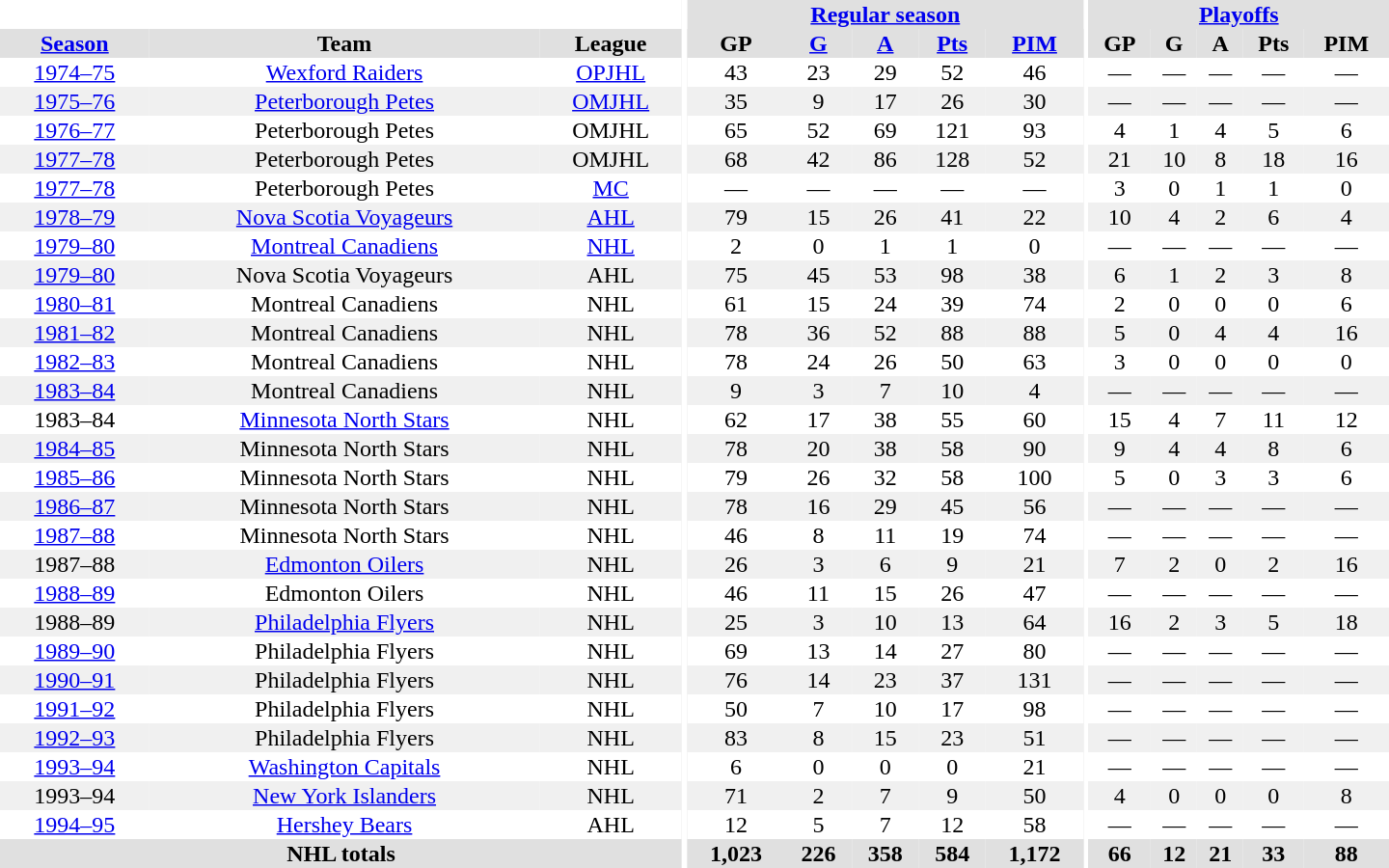<table border="0" cellpadding="1" cellspacing="0" style="text-align:center; width:60em">
<tr bgcolor="#e0e0e0">
<th colspan="3" bgcolor="#ffffff"></th>
<th rowspan="99" bgcolor="#ffffff"></th>
<th colspan="5"><a href='#'>Regular season</a></th>
<th rowspan="99" bgcolor="#ffffff"></th>
<th colspan="5"><a href='#'>Playoffs</a></th>
</tr>
<tr bgcolor="#e0e0e0">
<th><a href='#'>Season</a></th>
<th>Team</th>
<th>League</th>
<th>GP</th>
<th><a href='#'>G</a></th>
<th><a href='#'>A</a></th>
<th><a href='#'>Pts</a></th>
<th><a href='#'>PIM</a></th>
<th>GP</th>
<th>G</th>
<th>A</th>
<th>Pts</th>
<th>PIM</th>
</tr>
<tr>
<td><a href='#'>1974–75</a></td>
<td><a href='#'>Wexford Raiders</a></td>
<td><a href='#'>OPJHL</a></td>
<td>43</td>
<td>23</td>
<td>29</td>
<td>52</td>
<td>46</td>
<td>—</td>
<td>—</td>
<td>—</td>
<td>—</td>
<td>—</td>
</tr>
<tr bgcolor="#f0f0f0">
<td><a href='#'>1975–76</a></td>
<td><a href='#'>Peterborough Petes</a></td>
<td><a href='#'>OMJHL</a></td>
<td>35</td>
<td>9</td>
<td>17</td>
<td>26</td>
<td>30</td>
<td>—</td>
<td>—</td>
<td>—</td>
<td>—</td>
<td>—</td>
</tr>
<tr>
<td><a href='#'>1976–77</a></td>
<td>Peterborough Petes</td>
<td>OMJHL</td>
<td>65</td>
<td>52</td>
<td>69</td>
<td>121</td>
<td>93</td>
<td>4</td>
<td>1</td>
<td>4</td>
<td>5</td>
<td>6</td>
</tr>
<tr bgcolor="#f0f0f0">
<td><a href='#'>1977–78</a></td>
<td>Peterborough Petes</td>
<td>OMJHL</td>
<td>68</td>
<td>42</td>
<td>86</td>
<td>128</td>
<td>52</td>
<td>21</td>
<td>10</td>
<td>8</td>
<td>18</td>
<td>16</td>
</tr>
<tr>
<td><a href='#'>1977–78</a></td>
<td>Peterborough Petes</td>
<td><a href='#'>MC</a></td>
<td>—</td>
<td>—</td>
<td>—</td>
<td>—</td>
<td>—</td>
<td>3</td>
<td>0</td>
<td>1</td>
<td>1</td>
<td>0</td>
</tr>
<tr bgcolor="#f0f0f0">
<td><a href='#'>1978–79</a></td>
<td><a href='#'>Nova Scotia Voyageurs</a></td>
<td><a href='#'>AHL</a></td>
<td>79</td>
<td>15</td>
<td>26</td>
<td>41</td>
<td>22</td>
<td>10</td>
<td>4</td>
<td>2</td>
<td>6</td>
<td>4</td>
</tr>
<tr>
<td><a href='#'>1979–80</a></td>
<td><a href='#'>Montreal Canadiens</a></td>
<td><a href='#'>NHL</a></td>
<td>2</td>
<td>0</td>
<td>1</td>
<td>1</td>
<td>0</td>
<td>—</td>
<td>—</td>
<td>—</td>
<td>—</td>
<td>—</td>
</tr>
<tr bgcolor="#f0f0f0">
<td><a href='#'>1979–80</a></td>
<td>Nova Scotia Voyageurs</td>
<td>AHL</td>
<td>75</td>
<td>45</td>
<td>53</td>
<td>98</td>
<td>38</td>
<td>6</td>
<td>1</td>
<td>2</td>
<td>3</td>
<td>8</td>
</tr>
<tr>
<td><a href='#'>1980–81</a></td>
<td>Montreal Canadiens</td>
<td>NHL</td>
<td>61</td>
<td>15</td>
<td>24</td>
<td>39</td>
<td>74</td>
<td>2</td>
<td>0</td>
<td>0</td>
<td>0</td>
<td>6</td>
</tr>
<tr bgcolor="#f0f0f0">
<td><a href='#'>1981–82</a></td>
<td>Montreal Canadiens</td>
<td>NHL</td>
<td>78</td>
<td>36</td>
<td>52</td>
<td>88</td>
<td>88</td>
<td>5</td>
<td>0</td>
<td>4</td>
<td>4</td>
<td>16</td>
</tr>
<tr>
<td><a href='#'>1982–83</a></td>
<td>Montreal Canadiens</td>
<td>NHL</td>
<td>78</td>
<td>24</td>
<td>26</td>
<td>50</td>
<td>63</td>
<td>3</td>
<td>0</td>
<td>0</td>
<td>0</td>
<td>0</td>
</tr>
<tr bgcolor="#f0f0f0">
<td><a href='#'>1983–84</a></td>
<td>Montreal Canadiens</td>
<td>NHL</td>
<td>9</td>
<td>3</td>
<td>7</td>
<td>10</td>
<td>4</td>
<td>—</td>
<td>—</td>
<td>—</td>
<td>—</td>
<td>—</td>
</tr>
<tr>
<td>1983–84</td>
<td><a href='#'>Minnesota North Stars</a></td>
<td>NHL</td>
<td>62</td>
<td>17</td>
<td>38</td>
<td>55</td>
<td>60</td>
<td>15</td>
<td>4</td>
<td>7</td>
<td>11</td>
<td>12</td>
</tr>
<tr bgcolor="#f0f0f0">
<td><a href='#'>1984–85</a></td>
<td>Minnesota North Stars</td>
<td>NHL</td>
<td>78</td>
<td>20</td>
<td>38</td>
<td>58</td>
<td>90</td>
<td>9</td>
<td>4</td>
<td>4</td>
<td>8</td>
<td>6</td>
</tr>
<tr>
<td><a href='#'>1985–86</a></td>
<td>Minnesota North Stars</td>
<td>NHL</td>
<td>79</td>
<td>26</td>
<td>32</td>
<td>58</td>
<td>100</td>
<td>5</td>
<td>0</td>
<td>3</td>
<td>3</td>
<td>6</td>
</tr>
<tr bgcolor="#f0f0f0">
<td><a href='#'>1986–87</a></td>
<td>Minnesota North Stars</td>
<td>NHL</td>
<td>78</td>
<td>16</td>
<td>29</td>
<td>45</td>
<td>56</td>
<td>—</td>
<td>—</td>
<td>—</td>
<td>—</td>
<td>—</td>
</tr>
<tr>
<td><a href='#'>1987–88</a></td>
<td>Minnesota North Stars</td>
<td>NHL</td>
<td>46</td>
<td>8</td>
<td>11</td>
<td>19</td>
<td>74</td>
<td>—</td>
<td>—</td>
<td>—</td>
<td>—</td>
<td>—</td>
</tr>
<tr bgcolor="#f0f0f0">
<td>1987–88</td>
<td><a href='#'>Edmonton Oilers</a></td>
<td>NHL</td>
<td>26</td>
<td>3</td>
<td>6</td>
<td>9</td>
<td>21</td>
<td>7</td>
<td>2</td>
<td>0</td>
<td>2</td>
<td>16</td>
</tr>
<tr>
<td><a href='#'>1988–89</a></td>
<td>Edmonton Oilers</td>
<td>NHL</td>
<td>46</td>
<td>11</td>
<td>15</td>
<td>26</td>
<td>47</td>
<td>—</td>
<td>—</td>
<td>—</td>
<td>—</td>
<td>—</td>
</tr>
<tr bgcolor="#f0f0f0">
<td>1988–89</td>
<td><a href='#'>Philadelphia Flyers</a></td>
<td>NHL</td>
<td>25</td>
<td>3</td>
<td>10</td>
<td>13</td>
<td>64</td>
<td>16</td>
<td>2</td>
<td>3</td>
<td>5</td>
<td>18</td>
</tr>
<tr>
<td><a href='#'>1989–90</a></td>
<td>Philadelphia Flyers</td>
<td>NHL</td>
<td>69</td>
<td>13</td>
<td>14</td>
<td>27</td>
<td>80</td>
<td>—</td>
<td>—</td>
<td>—</td>
<td>—</td>
<td>—</td>
</tr>
<tr bgcolor="#f0f0f0">
<td><a href='#'>1990–91</a></td>
<td>Philadelphia Flyers</td>
<td>NHL</td>
<td>76</td>
<td>14</td>
<td>23</td>
<td>37</td>
<td>131</td>
<td>—</td>
<td>—</td>
<td>—</td>
<td>—</td>
<td>—</td>
</tr>
<tr>
<td><a href='#'>1991–92</a></td>
<td>Philadelphia Flyers</td>
<td>NHL</td>
<td>50</td>
<td>7</td>
<td>10</td>
<td>17</td>
<td>98</td>
<td>—</td>
<td>—</td>
<td>—</td>
<td>—</td>
<td>—</td>
</tr>
<tr bgcolor="#f0f0f0">
<td><a href='#'>1992–93</a></td>
<td>Philadelphia Flyers</td>
<td>NHL</td>
<td>83</td>
<td>8</td>
<td>15</td>
<td>23</td>
<td>51</td>
<td>—</td>
<td>—</td>
<td>—</td>
<td>—</td>
<td>—</td>
</tr>
<tr>
<td><a href='#'>1993–94</a></td>
<td><a href='#'>Washington Capitals</a></td>
<td>NHL</td>
<td>6</td>
<td>0</td>
<td>0</td>
<td>0</td>
<td>21</td>
<td>—</td>
<td>—</td>
<td>—</td>
<td>—</td>
<td>—</td>
</tr>
<tr bgcolor="#f0f0f0">
<td>1993–94</td>
<td><a href='#'>New York Islanders</a></td>
<td>NHL</td>
<td>71</td>
<td>2</td>
<td>7</td>
<td>9</td>
<td>50</td>
<td>4</td>
<td>0</td>
<td>0</td>
<td>0</td>
<td>8</td>
</tr>
<tr>
<td><a href='#'>1994–95</a></td>
<td><a href='#'>Hershey Bears</a></td>
<td>AHL</td>
<td>12</td>
<td>5</td>
<td>7</td>
<td>12</td>
<td>58</td>
<td>—</td>
<td>—</td>
<td>—</td>
<td>—</td>
<td>—</td>
</tr>
<tr bgcolor="#e0e0e0">
<th colspan="3">NHL totals</th>
<th>1,023</th>
<th>226</th>
<th>358</th>
<th>584</th>
<th>1,172</th>
<th>66</th>
<th>12</th>
<th>21</th>
<th>33</th>
<th>88</th>
</tr>
</table>
